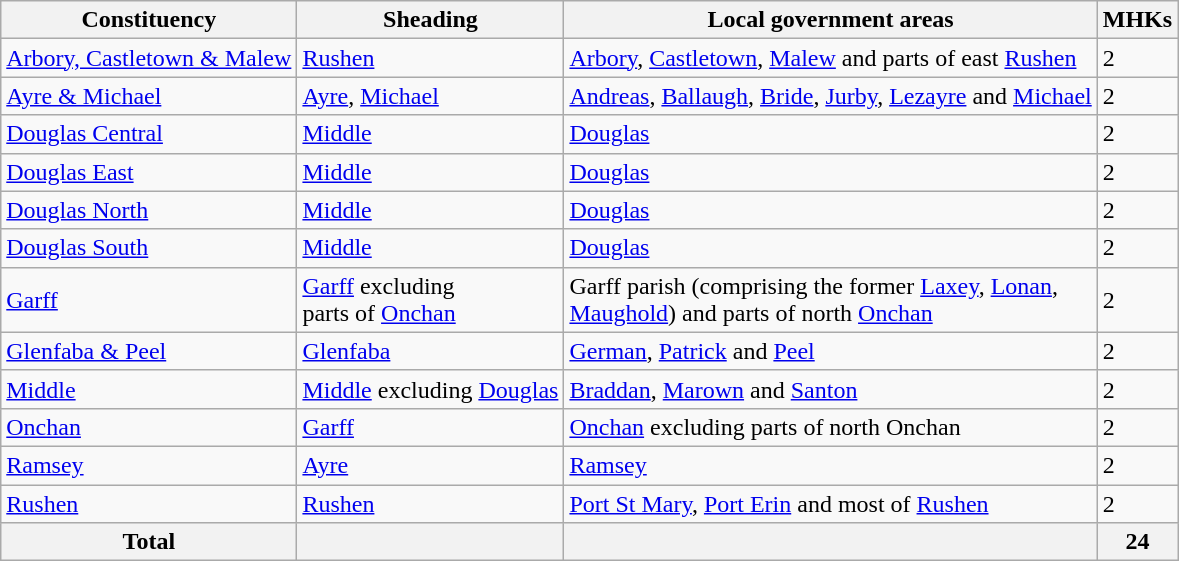<table class="wikitable">
<tr>
<th>Constituency</th>
<th>Sheading</th>
<th>Local government areas</th>
<th>MHKs</th>
</tr>
<tr>
<td><a href='#'>Arbory, Castletown & Malew</a></td>
<td><a href='#'>Rushen</a></td>
<td><a href='#'>Arbory</a>, <a href='#'>Castletown</a>, <a href='#'>Malew</a> and parts of east <a href='#'>Rushen</a></td>
<td>2</td>
</tr>
<tr>
<td><a href='#'>Ayre & Michael</a></td>
<td><a href='#'>Ayre</a>, <a href='#'>Michael</a></td>
<td><a href='#'>Andreas</a>, <a href='#'>Ballaugh</a>, <a href='#'>Bride</a>, <a href='#'>Jurby</a>, <a href='#'>Lezayre</a> and <a href='#'>Michael</a></td>
<td>2</td>
</tr>
<tr>
<td><a href='#'>Douglas Central</a></td>
<td><a href='#'>Middle</a></td>
<td><a href='#'>Douglas</a></td>
<td>2</td>
</tr>
<tr>
<td><a href='#'>Douglas East</a></td>
<td><a href='#'>Middle</a></td>
<td><a href='#'>Douglas</a></td>
<td>2</td>
</tr>
<tr>
<td><a href='#'>Douglas North</a></td>
<td><a href='#'>Middle</a></td>
<td><a href='#'>Douglas</a></td>
<td>2</td>
</tr>
<tr>
<td><a href='#'>Douglas South</a></td>
<td><a href='#'>Middle</a></td>
<td><a href='#'>Douglas</a></td>
<td>2</td>
</tr>
<tr>
<td><a href='#'>Garff</a></td>
<td><a href='#'>Garff</a> excluding<br>parts of <a href='#'>Onchan</a></td>
<td>Garff parish (comprising the former <a href='#'>Laxey</a>, <a href='#'>Lonan</a>,<br><a href='#'>Maughold</a>) and parts of north <a href='#'>Onchan</a></td>
<td>2</td>
</tr>
<tr>
<td><a href='#'>Glenfaba & Peel</a></td>
<td><a href='#'>Glenfaba</a></td>
<td><a href='#'>German</a>, <a href='#'>Patrick</a> and <a href='#'>Peel</a></td>
<td>2</td>
</tr>
<tr>
<td><a href='#'>Middle</a></td>
<td><a href='#'>Middle</a> excluding <a href='#'>Douglas</a></td>
<td><a href='#'>Braddan</a>, <a href='#'>Marown</a> and <a href='#'>Santon</a></td>
<td>2</td>
</tr>
<tr>
<td><a href='#'>Onchan</a></td>
<td><a href='#'>Garff</a></td>
<td><a href='#'>Onchan</a> excluding parts of north Onchan</td>
<td>2</td>
</tr>
<tr>
<td><a href='#'>Ramsey</a></td>
<td><a href='#'>Ayre</a></td>
<td><a href='#'>Ramsey</a></td>
<td>2</td>
</tr>
<tr>
<td><a href='#'>Rushen</a></td>
<td><a href='#'>Rushen</a></td>
<td><a href='#'>Port St Mary</a>, <a href='#'>Port Erin</a> and most of <a href='#'>Rushen</a></td>
<td>2</td>
</tr>
<tr>
<th>Total</th>
<th></th>
<th></th>
<th>24</th>
</tr>
</table>
